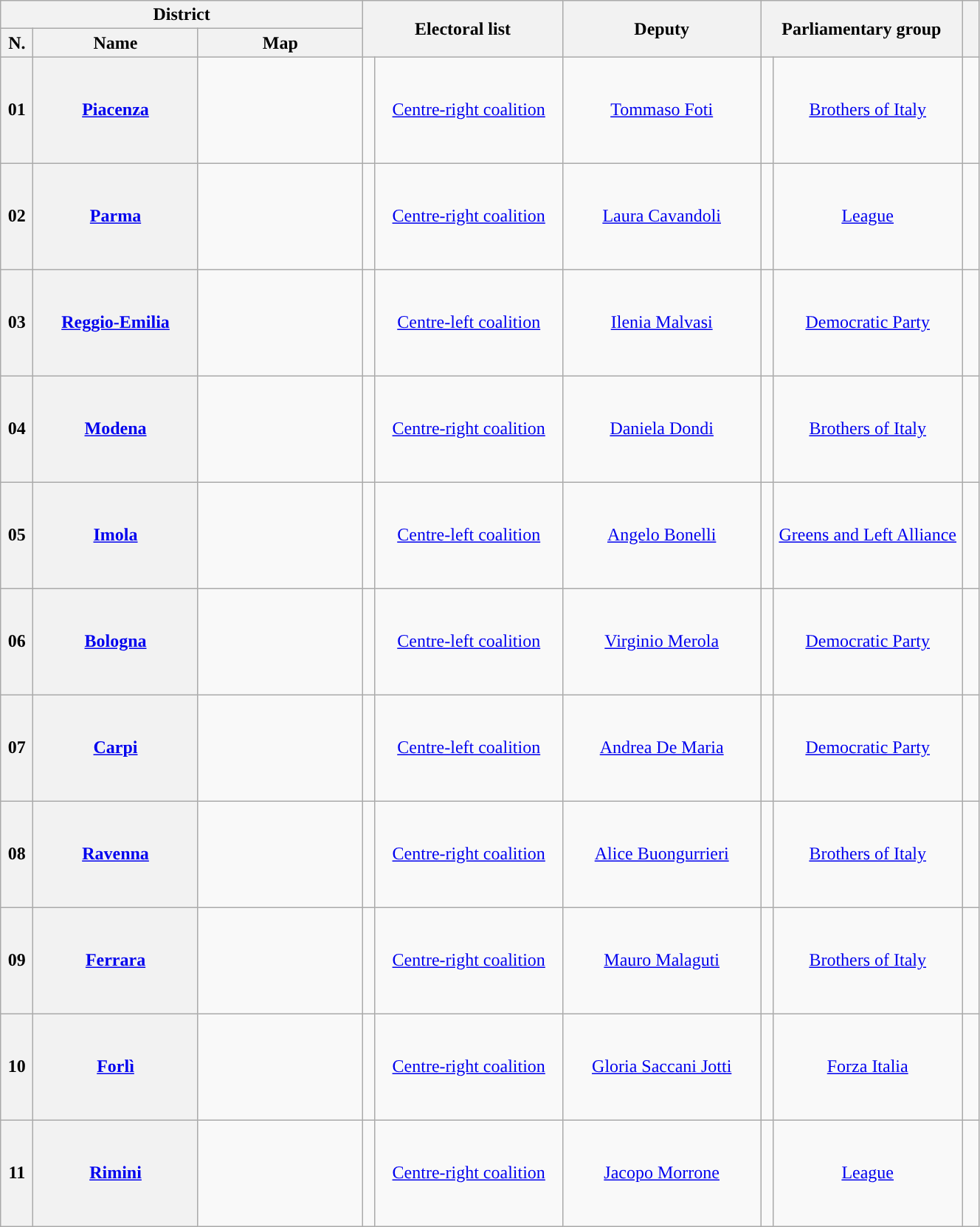<table class="wikitable" style="text-align:center; style="width=70%">
<tr>
<th width=20% colspan="3">District</th>
<th width=12% colspan="2" rowspan="2">Electoral list</th>
<th width=12% rowspan="2">Deputy</th>
<th width=12% colspan="2" rowspan="2">Parliamentary group</th>
<th width=1% rowspan="2"></th>
</tr>
<tr>
<th width=1%>N.</th>
<th width=10%>Name</th>
<th width=10%>Map</th>
</tr>
<tr style="height:6em;">
<th>01</th>
<th><a href='#'>Piacenza</a></th>
<td></td>
<td style="background:"></td>
<td><a href='#'>Centre-right coalition</a></td>
<td><a href='#'>Tommaso Foti</a></td>
<td style="background:"></td>
<td><a href='#'>Brothers of Italy</a></td>
<td></td>
</tr>
<tr style="height:6em;">
<th>02</th>
<th><a href='#'>Parma</a></th>
<td></td>
<td style="background:"></td>
<td><a href='#'>Centre-right coalition</a></td>
<td><a href='#'>Laura Cavandoli</a></td>
<td style="background:"></td>
<td><a href='#'>League</a></td>
<td></td>
</tr>
<tr style="height:6em;">
<th>03</th>
<th><a href='#'>Reggio-Emilia</a></th>
<td></td>
<td style="background:"></td>
<td><a href='#'>Centre-left coalition</a></td>
<td><a href='#'>Ilenia Malvasi</a></td>
<td style="background:"></td>
<td><a href='#'>Democratic Party</a></td>
<td></td>
</tr>
<tr style="height:6em;">
<th>04</th>
<th><a href='#'>Modena</a></th>
<td></td>
<td style="background:"></td>
<td><a href='#'>Centre-right coalition</a></td>
<td><a href='#'>Daniela Dondi</a></td>
<td style="background:"></td>
<td><a href='#'>Brothers of Italy</a></td>
<td></td>
</tr>
<tr style="height:6em;">
<th>05</th>
<th><a href='#'>Imola</a></th>
<td></td>
<td style="background:"></td>
<td><a href='#'>Centre-left coalition</a></td>
<td><a href='#'>Angelo Bonelli</a></td>
<td style="background:"></td>
<td><a href='#'>Greens and Left Alliance</a></td>
<td></td>
</tr>
<tr style="height:6em;">
<th>06</th>
<th><a href='#'>Bologna</a></th>
<td></td>
<td style="background:"></td>
<td><a href='#'>Centre-left coalition</a></td>
<td><a href='#'>Virginio Merola</a></td>
<td style="background:"></td>
<td><a href='#'>Democratic Party</a></td>
<td></td>
</tr>
<tr style="height:6em;">
<th>07</th>
<th><a href='#'>Carpi</a></th>
<td></td>
<td style="background:"></td>
<td><a href='#'>Centre-left coalition</a></td>
<td><a href='#'>Andrea De Maria</a></td>
<td style="background:"></td>
<td><a href='#'>Democratic Party</a></td>
<td></td>
</tr>
<tr style="height:6em;">
<th>08</th>
<th><a href='#'>Ravenna</a></th>
<td></td>
<td style="background:"></td>
<td><a href='#'>Centre-right coalition</a></td>
<td><a href='#'>Alice Buongurrieri</a></td>
<td style="background:"></td>
<td><a href='#'>Brothers of Italy</a></td>
<td></td>
</tr>
<tr style="height:6em;">
<th>09</th>
<th><a href='#'>Ferrara</a></th>
<td></td>
<td style="background:"></td>
<td><a href='#'>Centre-right coalition</a></td>
<td><a href='#'>Mauro Malaguti</a></td>
<td style="background:"></td>
<td><a href='#'>Brothers of Italy</a></td>
<td></td>
</tr>
<tr style="height:6em;">
<th>10</th>
<th><a href='#'>Forlì</a></th>
<td></td>
<td style="background:"></td>
<td><a href='#'>Centre-right coalition</a></td>
<td><a href='#'>Gloria Saccani Jotti</a></td>
<td style="background:"></td>
<td><a href='#'>Forza Italia</a></td>
<td></td>
</tr>
<tr style="height:6em;">
<th>11</th>
<th><a href='#'>Rimini</a></th>
<td></td>
<td style="background:"></td>
<td><a href='#'>Centre-right coalition</a></td>
<td><a href='#'>Jacopo Morrone</a></td>
<td style="background:"></td>
<td><a href='#'>League</a></td>
<td></td>
</tr>
</table>
